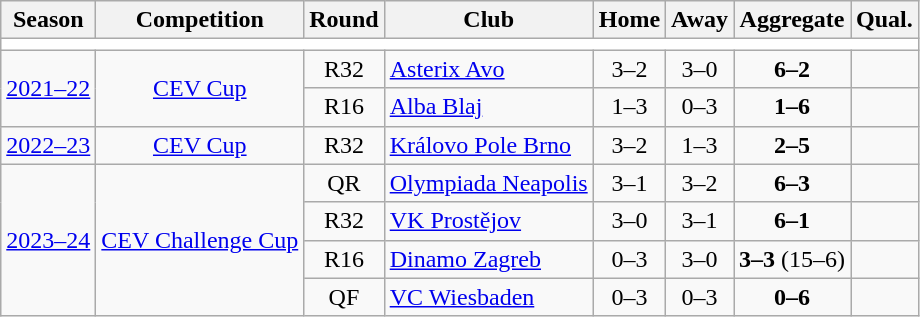<table class="wikitable">
<tr>
<th>Season</th>
<th>Competition</th>
<th>Round</th>
<th>Club</th>
<th>Home</th>
<th>Away</th>
<th>Aggregate</th>
<th>Qual.</th>
</tr>
<tr>
<td colspan="8" bgcolor=white></td>
</tr>
<tr>
<td rowspan="2"><a href='#'>2021–22</a></td>
<td rowspan="2" style="text-align:center;"><a href='#'>CEV Cup</a></td>
<td rowspan="1" style="text-align:center;">R32</td>
<td> <a href='#'>Asterix Avo</a></td>
<td style="text-align:center;">3–2</td>
<td style="text-align:center;">3–0</td>
<td style="text-align:center;"><strong>6–2</strong></td>
<td align="center" rowspan="1"></td>
</tr>
<tr>
<td rowspan="1" style="text-align:center;">R16</td>
<td> <a href='#'>Alba Blaj</a></td>
<td style="text-align:center;">1–3</td>
<td style="text-align:center;">0–3</td>
<td style="text-align:center;"><strong>1–6</strong></td>
<td align="center" rowspan="1"></td>
</tr>
<tr>
<td rowspan="1"><a href='#'>2022–23</a></td>
<td rowspan="1" style="text-align:center;"><a href='#'>CEV Cup</a></td>
<td rowspan="1" style="text-align:center;">R32</td>
<td> <a href='#'>Královo Pole Brno</a></td>
<td style="text-align:center;">3–2</td>
<td style="text-align:center;">1–3</td>
<td style="text-align:center;"><strong>2–5</strong></td>
<td align="center" rowspan="1"></td>
</tr>
<tr>
<td rowspan="4"><a href='#'>2023–24</a></td>
<td rowspan="4" style="text-align:center;"><a href='#'>CEV Challenge Cup</a></td>
<td rowspan="1" style="text-align:center;">QR</td>
<td> <a href='#'>Olympiada Neapolis</a></td>
<td style="text-align:center;">3–1</td>
<td style="text-align:center;">3–2</td>
<td style="text-align:center;"><strong>6–3</strong></td>
<td align="center" rowspan="1"><br></td>
</tr>
<tr>
<td rowspan="1" style="text-align:center;">R32</td>
<td> <a href='#'>VK Prostějov</a></td>
<td style="text-align:center;">3–0</td>
<td style="text-align:center;">3–1</td>
<td style="text-align:center;"><strong>6–1</strong></td>
<td align="center" rowspan="1"><br></td>
</tr>
<tr>
<td rowspan="1" style="text-align:center;">R16</td>
<td> <a href='#'>Dinamo Zagreb</a></td>
<td style="text-align:center;">0–3</td>
<td style="text-align:center;">3–0</td>
<td style="text-align:center;"><strong>3–3</strong> (15–6)</td>
<td align="center" rowspan="1"></td>
</tr>
<tr>
<td rowspan="1" style="text-align:center;">QF</td>
<td> <a href='#'>VC Wiesbaden</a></td>
<td style="text-align:center;">0–3</td>
<td style="text-align:center;">0–3</td>
<td style="text-align:center;"><strong> 0–6</strong></td>
<td align="center" rowspan="1"></td>
</tr>
</table>
